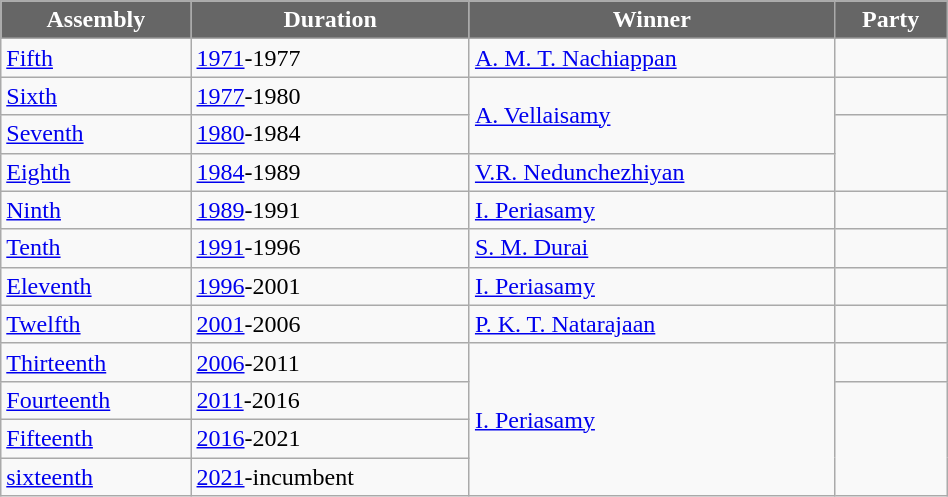<table class="wikitable sortable" width="50%">
<tr>
<th style="background-color:#666666; color:white">Assembly</th>
<th style="background-color:#666666; color:white">Duration</th>
<th style="background-color:#666666; color:white">Winner</th>
<th style="background-color:#666666; color:white" colspan="2">Party</th>
</tr>
<tr>
<td><a href='#'>Fifth</a></td>
<td><a href='#'>1971</a>-1977</td>
<td><a href='#'>A. M. T. Nachiappan</a></td>
<td></td>
</tr>
<tr>
<td><a href='#'>Sixth</a></td>
<td><a href='#'>1977</a>-1980</td>
<td rowspan=2><a href='#'>A. Vellaisamy</a></td>
<td></td>
</tr>
<tr>
<td><a href='#'>Seventh</a></td>
<td><a href='#'>1980</a>-1984</td>
</tr>
<tr>
<td><a href='#'>Eighth</a></td>
<td><a href='#'>1984</a>-1989</td>
<td><a href='#'>V.R. Nedunchezhiyan</a></td>
</tr>
<tr>
<td><a href='#'>Ninth</a></td>
<td><a href='#'>1989</a>-1991</td>
<td><a href='#'>I. Periasamy</a></td>
<td></td>
</tr>
<tr>
<td><a href='#'>Tenth</a></td>
<td><a href='#'>1991</a>-1996</td>
<td><a href='#'>S. M. Durai</a></td>
<td></td>
</tr>
<tr>
<td><a href='#'>Eleventh</a></td>
<td><a href='#'>1996</a>-2001</td>
<td><a href='#'>I. Periasamy</a></td>
<td></td>
</tr>
<tr>
<td><a href='#'>Twelfth</a></td>
<td><a href='#'>2001</a>-2006</td>
<td><a href='#'>P. K. T. Natarajaan</a></td>
<td></td>
</tr>
<tr>
<td><a href='#'>Thirteenth</a></td>
<td><a href='#'>2006</a>-2011</td>
<td rowspan=4><a href='#'>I. Periasamy</a></td>
<td></td>
</tr>
<tr>
<td><a href='#'>Fourteenth</a></td>
<td><a href='#'>2011</a>-2016</td>
</tr>
<tr>
<td><a href='#'>Fifteenth</a></td>
<td><a href='#'>2016</a>-2021</td>
</tr>
<tr>
<td><a href='#'>sixteenth</a></td>
<td><a href='#'>2021</a>-incumbent</td>
</tr>
</table>
